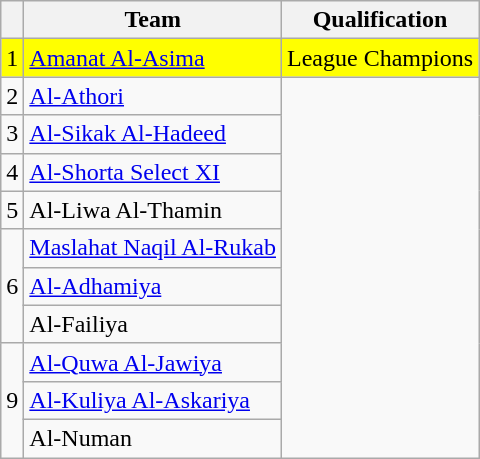<table class="wikitable" style="text-align: center">
<tr>
<th><strong></strong></th>
<th><strong>Team</strong></th>
<th><strong>Qualification</strong></th>
</tr>
<tr>
<td style="background:#FFFF00">1</td>
<td style="background:#FFFF00; text-align: left"><a href='#'>Amanat Al-Asima</a></td>
<td style="background:#FFFF00">League Champions</td>
</tr>
<tr>
<td>2</td>
<td style="text-align: left"><a href='#'>Al-Athori</a></td>
</tr>
<tr>
<td>3</td>
<td style="text-align: left"><a href='#'>Al-Sikak Al-Hadeed</a></td>
</tr>
<tr>
<td>4</td>
<td style="text-align: left"><a href='#'>Al-Shorta Select XI</a></td>
</tr>
<tr>
<td>5</td>
<td style="text-align: left">Al-Liwa Al-Thamin</td>
</tr>
<tr>
<td rowspan=3>6</td>
<td style="text-align: left"><a href='#'>Maslahat Naqil Al-Rukab</a></td>
</tr>
<tr>
<td style="text-align: left"><a href='#'>Al-Adhamiya</a></td>
</tr>
<tr>
<td style="text-align: left">Al-Failiya</td>
</tr>
<tr>
<td rowspan=3>9</td>
<td style="text-align: left"><a href='#'>Al-Quwa Al-Jawiya</a></td>
</tr>
<tr>
<td style="text-align: left"><a href='#'>Al-Kuliya Al-Askariya</a></td>
</tr>
<tr>
<td style="text-align: left">Al-Numan</td>
</tr>
</table>
